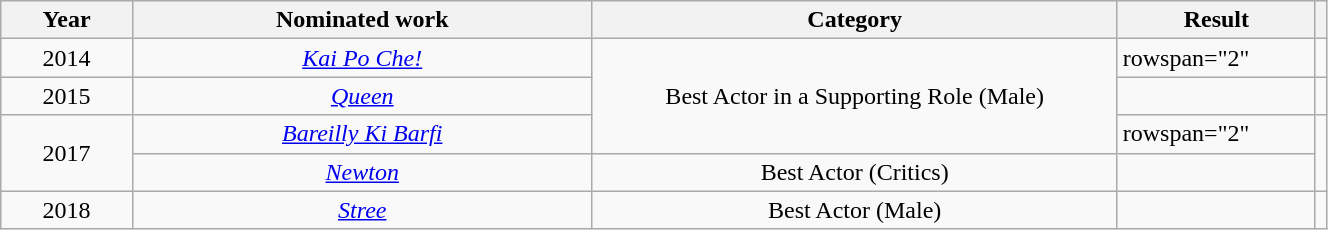<table class="wikitable plainrowheaders sortable" width="70%">
<tr>
<th width="10%">Year</th>
<th width="35%">Nominated work</th>
<th width="40%">Category</th>
<th width="15%">Result</th>
<th scope="col" class="unsortable"></th>
</tr>
<tr>
<td align="center">2014</td>
<td align="center"><em><a href='#'>Kai Po Che!</a></em></td>
<td rowspan="3" align="center">Best Actor in a Supporting Role (Male)</td>
<td>rowspan="2" </td>
<td style="text-align:center;"></td>
</tr>
<tr>
<td align="center">2015</td>
<td align="center"><em><a href='#'>Queen</a></em></td>
<td style="text-align:center;"></td>
</tr>
<tr>
<td rowspan="2" align="center">2017</td>
<td align="center"><em><a href='#'>Bareilly Ki Barfi</a></em></td>
<td>rowspan="2" </td>
<td rowspan="2" style="text-align:center;"></td>
</tr>
<tr>
<td align="center"><em><a href='#'>Newton</a></em></td>
<td align="center">Best Actor (Critics)</td>
</tr>
<tr>
<td align="center">2018</td>
<td align="center"><em><a href='#'>Stree</a></em></td>
<td align="center">Best Actor (Male)</td>
<td></td>
<td style="text-align:center;"></td>
</tr>
</table>
